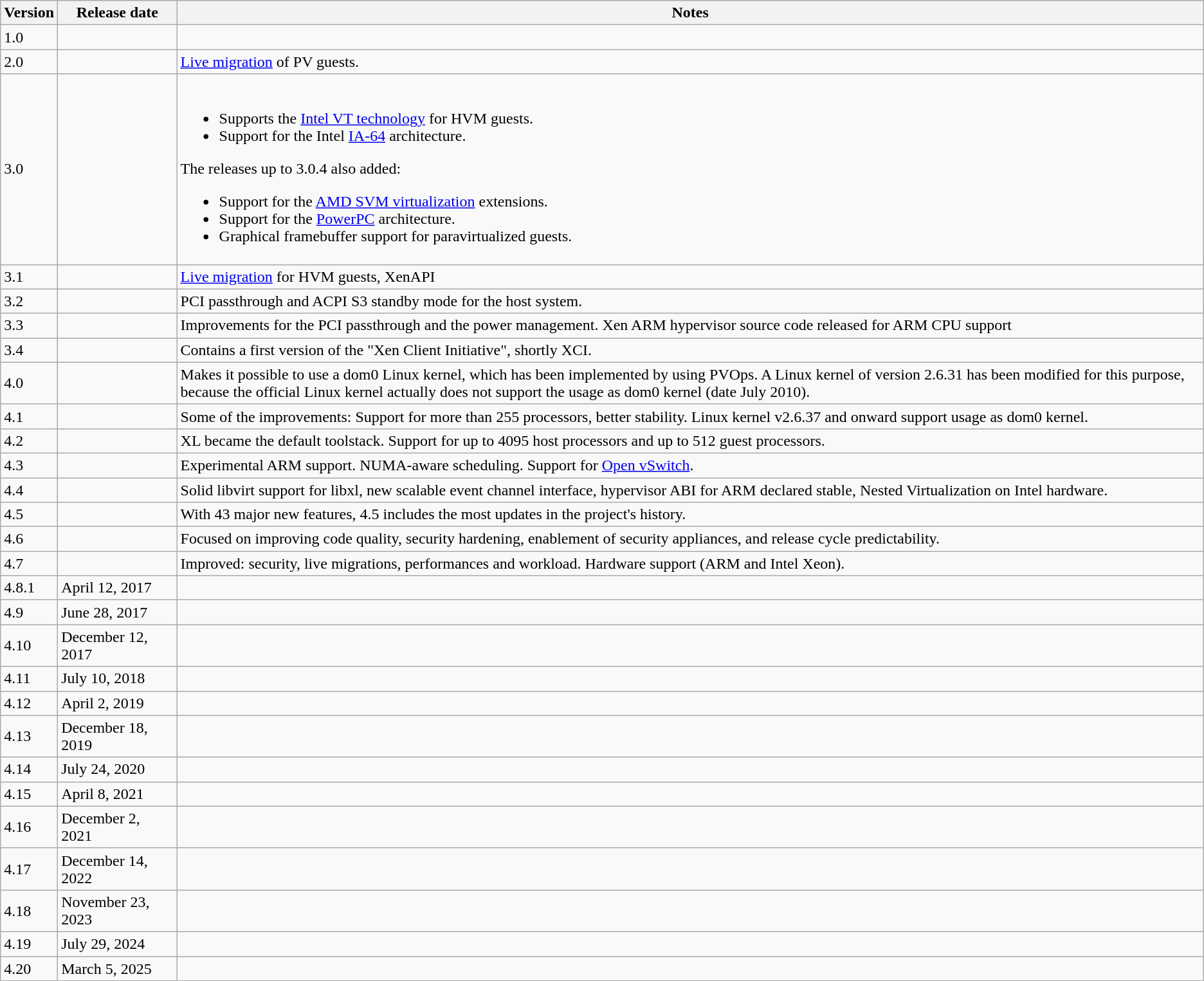<table class="wikitable sortable">
<tr>
<th>Version</th>
<th style="min-width: 100px;">Release date</th>
<th>Notes</th>
</tr>
<tr>
<td>1.0</td>
<td></td>
<td></td>
</tr>
<tr>
<td>2.0</td>
<td></td>
<td><a href='#'>Live migration</a> of PV guests.</td>
</tr>
<tr>
<td>3.0</td>
<td></td>
<td><br><ul><li>Supports the <a href='#'>Intel VT technology</a> for HVM guests.</li><li>Support for the Intel <a href='#'>IA-64</a> architecture.</li></ul>The releases up to 3.0.4 also added:<ul><li>Support for the <a href='#'>AMD SVM virtualization</a> extensions.</li><li>Support for the <a href='#'>PowerPC</a> architecture.</li><li>Graphical framebuffer support for paravirtualized guests.</li></ul></td>
</tr>
<tr>
<td>3.1</td>
<td></td>
<td><a href='#'>Live migration</a> for HVM guests, XenAPI</td>
</tr>
<tr>
<td>3.2</td>
<td></td>
<td>PCI passthrough and ACPI S3 standby mode for the host system.</td>
</tr>
<tr>
<td>3.3</td>
<td></td>
<td>Improvements for the PCI passthrough and the power management. Xen ARM hypervisor source code released for ARM CPU support</td>
</tr>
<tr>
<td>3.4</td>
<td></td>
<td>Contains a first version of the "Xen Client Initiative", shortly XCI.</td>
</tr>
<tr>
<td>4.0</td>
<td></td>
<td>Makes it possible to use a dom0 Linux kernel, which has been implemented by using PVOps. A Linux kernel of version 2.6.31 has been modified for this purpose, because the official Linux kernel actually does not support the usage as dom0 kernel (date July 2010).</td>
</tr>
<tr>
<td>4.1</td>
<td></td>
<td>Some of the improvements: Support for more than 255 processors, better stability. Linux kernel v2.6.37 and onward support usage as dom0 kernel.</td>
</tr>
<tr>
<td>4.2</td>
<td></td>
<td>XL became the default toolstack. Support for up to 4095 host processors and up to 512 guest processors.</td>
</tr>
<tr>
<td>4.3</td>
<td></td>
<td>Experimental ARM support. NUMA-aware scheduling. Support for <a href='#'>Open vSwitch</a>.</td>
</tr>
<tr>
<td>4.4</td>
<td></td>
<td>Solid libvirt support for libxl, new scalable event channel interface, hypervisor ABI for ARM declared stable, Nested Virtualization on Intel hardware.</td>
</tr>
<tr>
<td>4.5</td>
<td></td>
<td>With 43 major new features, 4.5 includes the most updates in the project's history.</td>
</tr>
<tr>
<td>4.6</td>
<td></td>
<td>Focused on improving code quality, security hardening, enablement of security appliances, and release cycle predictability.</td>
</tr>
<tr>
<td>4.7</td>
<td></td>
<td>Improved: security, live migrations, performances and workload. Hardware support (ARM and Intel Xeon).</td>
</tr>
<tr>
<td>4.8.1</td>
<td>April 12, 2017</td>
</tr>
<tr>
<td>4.9</td>
<td>June 28, 2017</td>
<td></td>
</tr>
<tr>
<td>4.10</td>
<td>December 12, 2017</td>
<td></td>
</tr>
<tr>
<td>4.11</td>
<td>July 10, 2018</td>
<td></td>
</tr>
<tr>
<td>4.12</td>
<td>April 2, 2019</td>
<td></td>
</tr>
<tr>
<td>4.13</td>
<td>December 18, 2019</td>
<td></td>
</tr>
<tr>
<td>4.14</td>
<td>July 24, 2020</td>
<td></td>
</tr>
<tr>
<td>4.15</td>
<td>April 8, 2021</td>
<td></td>
</tr>
<tr>
<td>4.16</td>
<td>December 2, 2021</td>
<td></td>
</tr>
<tr>
<td>4.17</td>
<td>December 14, 2022</td>
<td></td>
</tr>
<tr>
<td>4.18</td>
<td>November 23, 2023</td>
<td></td>
</tr>
<tr>
<td>4.19</td>
<td>July 29, 2024</td>
<td></td>
</tr>
<tr>
<td>4.20</td>
<td>March 5, 2025</td>
<td></td>
</tr>
</table>
